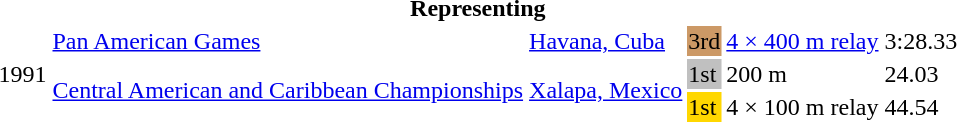<table>
<tr>
<th colspan="6">Representing </th>
</tr>
<tr>
<td rowspan=3>1991</td>
<td><a href='#'>Pan American Games</a></td>
<td><a href='#'>Havana, Cuba</a></td>
<td bgcolor=cc9966>3rd</td>
<td><a href='#'>4 × 400 m relay</a></td>
<td>3:28.33</td>
</tr>
<tr>
<td rowspan=2><a href='#'>Central American and Caribbean Championships</a></td>
<td rowspan=2><a href='#'>Xalapa, Mexico</a></td>
<td bgcolor=silver>1st</td>
<td>200 m</td>
<td>24.03</td>
</tr>
<tr>
<td bgcolor=gold>1st</td>
<td>4 × 100 m relay</td>
<td>44.54</td>
</tr>
</table>
